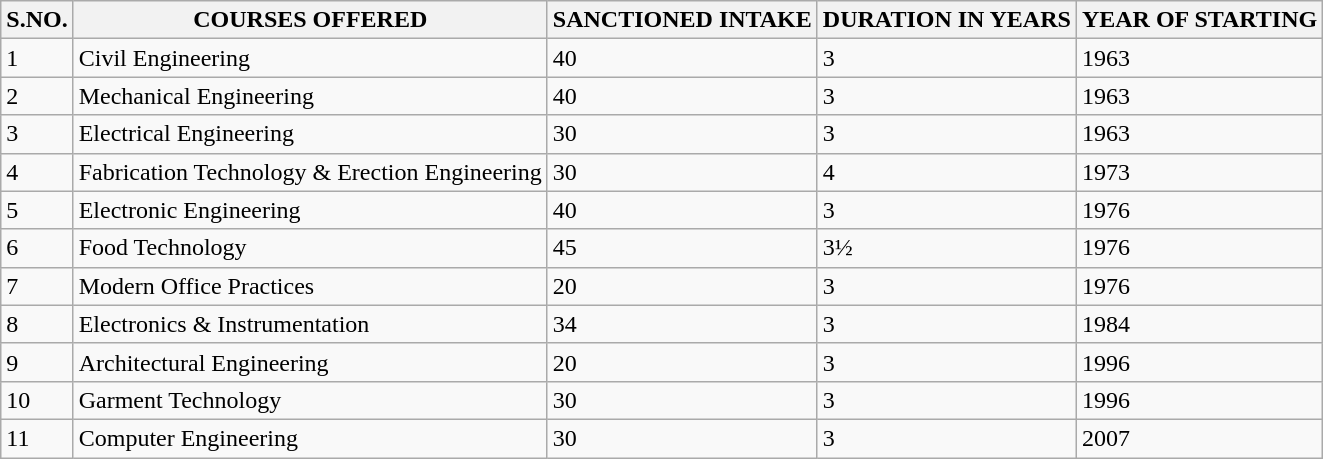<table class="wikitable">
<tr>
<th>S.NO.</th>
<th>COURSES OFFERED</th>
<th>SANCTIONED INTAKE</th>
<th>DURATION IN YEARS</th>
<th>YEAR OF STARTING</th>
</tr>
<tr>
<td>1</td>
<td>Civil Engineering</td>
<td>40</td>
<td>3</td>
<td>1963</td>
</tr>
<tr>
<td>2</td>
<td>Mechanical Engineering</td>
<td>40</td>
<td>3</td>
<td>1963</td>
</tr>
<tr>
<td>3</td>
<td>Electrical Engineering</td>
<td>30</td>
<td>3</td>
<td>1963</td>
</tr>
<tr>
<td>4</td>
<td>Fabrication Technology & Erection Engineering</td>
<td>30</td>
<td>4</td>
<td>1973</td>
</tr>
<tr>
<td>5</td>
<td>Electronic Engineering</td>
<td>40</td>
<td>3</td>
<td>1976</td>
</tr>
<tr>
<td>6</td>
<td>Food Technology</td>
<td>45</td>
<td>3½</td>
<td>1976</td>
</tr>
<tr>
<td>7</td>
<td>Modern Office Practices</td>
<td>20</td>
<td>3</td>
<td>1976</td>
</tr>
<tr>
<td>8</td>
<td>Electronics & Instrumentation</td>
<td>34</td>
<td>3</td>
<td>1984</td>
</tr>
<tr>
<td>9</td>
<td>Architectural Engineering</td>
<td>20</td>
<td>3</td>
<td>1996</td>
</tr>
<tr>
<td>10</td>
<td>Garment Technology</td>
<td>30</td>
<td>3</td>
<td>1996</td>
</tr>
<tr>
<td>11</td>
<td>Computer Engineering</td>
<td>30</td>
<td>3</td>
<td>2007</td>
</tr>
</table>
